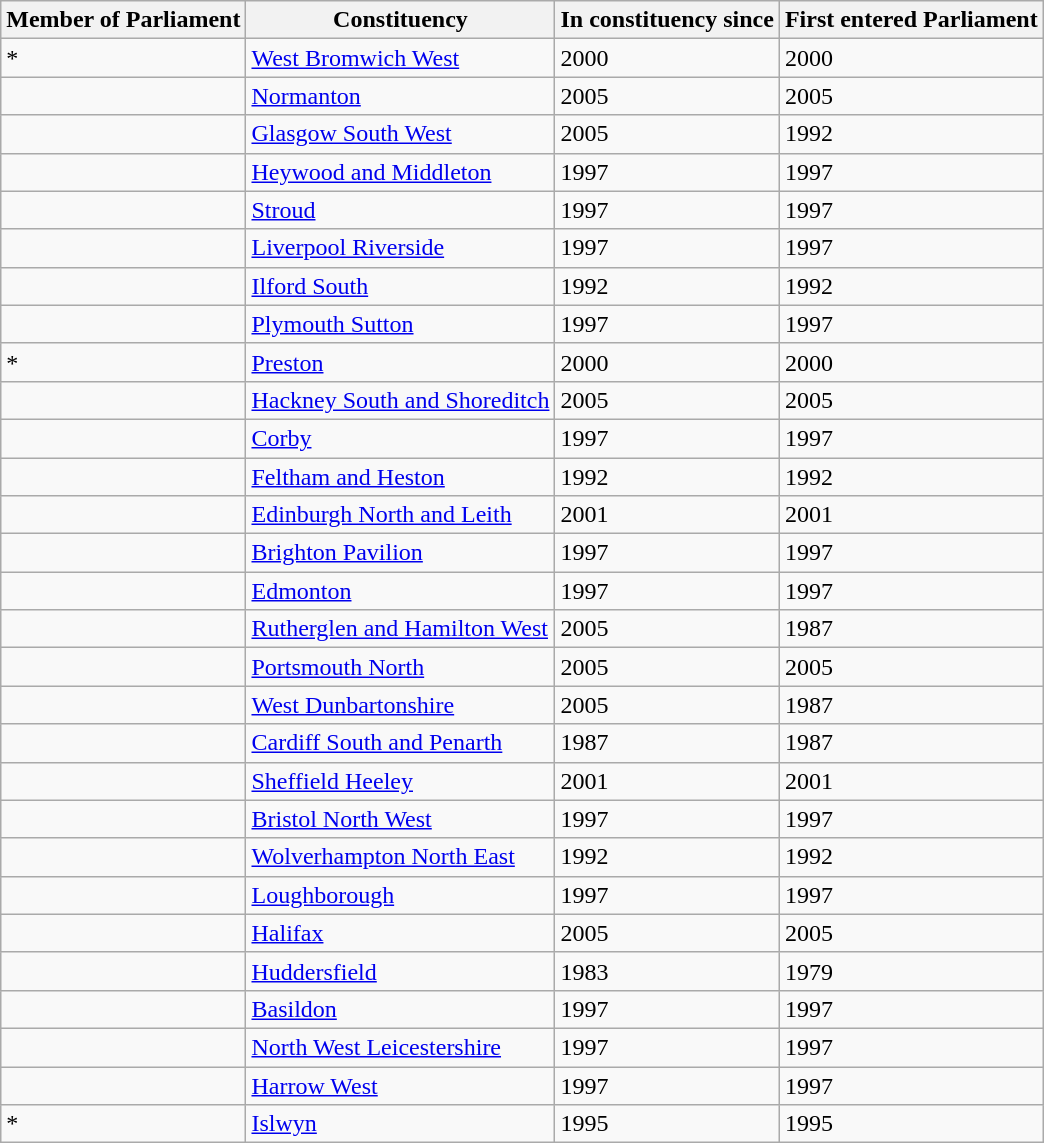<table class="wikitable sortable">
<tr>
<th>Member of Parliament</th>
<th>Constituency</th>
<th>In constituency since</th>
<th>First entered Parliament</th>
</tr>
<tr>
<td>*</td>
<td><a href='#'>West Bromwich West</a></td>
<td>2000</td>
<td>2000</td>
</tr>
<tr>
<td></td>
<td><a href='#'>Normanton</a></td>
<td>2005</td>
<td>2005</td>
</tr>
<tr>
<td></td>
<td><a href='#'>Glasgow South West</a></td>
<td>2005</td>
<td>1992</td>
</tr>
<tr>
<td></td>
<td><a href='#'>Heywood and Middleton</a></td>
<td>1997</td>
<td>1997</td>
</tr>
<tr>
<td></td>
<td><a href='#'>Stroud</a></td>
<td>1997</td>
<td>1997</td>
</tr>
<tr>
<td></td>
<td><a href='#'>Liverpool Riverside</a></td>
<td>1997</td>
<td>1997</td>
</tr>
<tr>
<td></td>
<td><a href='#'>Ilford South</a></td>
<td>1992</td>
<td>1992</td>
</tr>
<tr>
<td></td>
<td><a href='#'>Plymouth Sutton</a></td>
<td>1997</td>
<td>1997</td>
</tr>
<tr>
<td>*</td>
<td><a href='#'>Preston</a></td>
<td>2000</td>
<td>2000</td>
</tr>
<tr>
<td></td>
<td><a href='#'>Hackney South and Shoreditch</a></td>
<td>2005</td>
<td>2005</td>
</tr>
<tr>
<td></td>
<td><a href='#'>Corby</a></td>
<td>1997</td>
<td>1997</td>
</tr>
<tr>
<td></td>
<td><a href='#'>Feltham and Heston</a></td>
<td>1992</td>
<td>1992</td>
</tr>
<tr>
<td></td>
<td><a href='#'>Edinburgh North and Leith</a></td>
<td>2001</td>
<td>2001</td>
</tr>
<tr>
<td></td>
<td><a href='#'>Brighton Pavilion</a></td>
<td>1997</td>
<td>1997</td>
</tr>
<tr>
<td></td>
<td><a href='#'>Edmonton</a></td>
<td>1997</td>
<td>1997</td>
</tr>
<tr>
<td></td>
<td><a href='#'>Rutherglen and Hamilton West</a></td>
<td>2005</td>
<td>1987</td>
</tr>
<tr>
<td></td>
<td><a href='#'>Portsmouth North</a></td>
<td>2005</td>
<td>2005</td>
</tr>
<tr>
<td></td>
<td><a href='#'>West Dunbartonshire</a></td>
<td>2005</td>
<td>1987</td>
</tr>
<tr>
<td></td>
<td><a href='#'>Cardiff South and Penarth</a></td>
<td>1987</td>
<td>1987</td>
</tr>
<tr>
<td></td>
<td><a href='#'>Sheffield Heeley</a></td>
<td>2001</td>
<td>2001</td>
</tr>
<tr>
<td></td>
<td><a href='#'>Bristol North West</a></td>
<td>1997</td>
<td>1997</td>
</tr>
<tr>
<td></td>
<td><a href='#'>Wolverhampton North East</a></td>
<td>1992</td>
<td>1992</td>
</tr>
<tr>
<td></td>
<td><a href='#'>Loughborough</a></td>
<td>1997</td>
<td>1997</td>
</tr>
<tr>
<td></td>
<td><a href='#'>Halifax</a></td>
<td>2005</td>
<td>2005</td>
</tr>
<tr>
<td></td>
<td><a href='#'>Huddersfield</a></td>
<td>1983</td>
<td>1979</td>
</tr>
<tr>
<td></td>
<td><a href='#'>Basildon</a></td>
<td>1997</td>
<td>1997</td>
</tr>
<tr>
<td></td>
<td><a href='#'>North West Leicestershire</a></td>
<td>1997</td>
<td>1997</td>
</tr>
<tr>
<td></td>
<td><a href='#'>Harrow West</a></td>
<td>1997</td>
<td>1997</td>
</tr>
<tr>
<td>*</td>
<td><a href='#'>Islwyn</a></td>
<td>1995</td>
<td>1995</td>
</tr>
</table>
